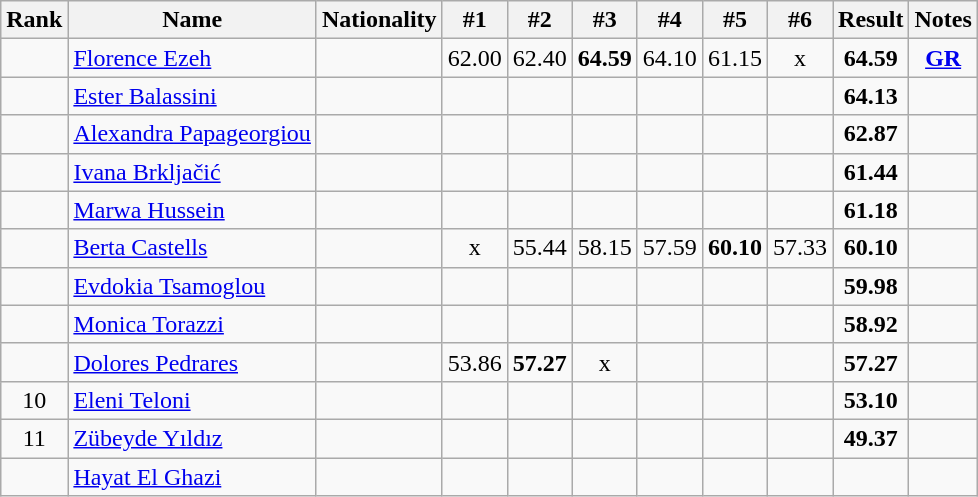<table class="wikitable sortable" style="text-align:center">
<tr>
<th>Rank</th>
<th>Name</th>
<th>Nationality</th>
<th>#1</th>
<th>#2</th>
<th>#3</th>
<th>#4</th>
<th>#5</th>
<th>#6</th>
<th>Result</th>
<th>Notes</th>
</tr>
<tr>
<td></td>
<td align=left><a href='#'>Florence Ezeh</a></td>
<td align=left></td>
<td>62.00</td>
<td>62.40</td>
<td><strong>64.59</strong></td>
<td>64.10</td>
<td>61.15</td>
<td>x</td>
<td><strong>64.59</strong></td>
<td><strong><a href='#'>GR</a></strong></td>
</tr>
<tr>
<td></td>
<td align=left><a href='#'>Ester Balassini</a></td>
<td align=left></td>
<td></td>
<td></td>
<td></td>
<td></td>
<td></td>
<td></td>
<td><strong>64.13</strong></td>
<td></td>
</tr>
<tr>
<td></td>
<td align=left><a href='#'>Alexandra Papageorgiou</a></td>
<td align=left></td>
<td></td>
<td></td>
<td></td>
<td></td>
<td></td>
<td></td>
<td><strong>62.87</strong></td>
<td></td>
</tr>
<tr>
<td></td>
<td align=left><a href='#'>Ivana Brkljačić</a></td>
<td align=left></td>
<td></td>
<td></td>
<td></td>
<td></td>
<td></td>
<td></td>
<td><strong>61.44</strong></td>
<td></td>
</tr>
<tr>
<td></td>
<td align=left><a href='#'>Marwa Hussein</a></td>
<td align=left></td>
<td></td>
<td></td>
<td></td>
<td></td>
<td></td>
<td></td>
<td><strong>61.18</strong></td>
<td></td>
</tr>
<tr>
<td></td>
<td align=left><a href='#'>Berta Castells</a></td>
<td align=left></td>
<td>x</td>
<td>55.44</td>
<td>58.15</td>
<td>57.59</td>
<td><strong>60.10</strong></td>
<td>57.33</td>
<td><strong>60.10</strong></td>
<td></td>
</tr>
<tr>
<td></td>
<td align=left><a href='#'>Evdokia Tsamoglou</a></td>
<td align=left></td>
<td></td>
<td></td>
<td></td>
<td></td>
<td></td>
<td></td>
<td><strong>59.98</strong></td>
<td></td>
</tr>
<tr>
<td></td>
<td align=left><a href='#'>Monica Torazzi</a></td>
<td align=left></td>
<td></td>
<td></td>
<td></td>
<td></td>
<td></td>
<td></td>
<td><strong>58.92</strong></td>
<td></td>
</tr>
<tr>
<td></td>
<td align=left><a href='#'>Dolores Pedrares</a></td>
<td align=left></td>
<td>53.86</td>
<td><strong>57.27</strong></td>
<td>x</td>
<td></td>
<td></td>
<td></td>
<td><strong>57.27</strong></td>
<td></td>
</tr>
<tr>
<td>10</td>
<td align=left><a href='#'>Eleni Teloni</a></td>
<td align=left></td>
<td></td>
<td></td>
<td></td>
<td></td>
<td></td>
<td></td>
<td><strong>53.10</strong></td>
<td></td>
</tr>
<tr>
<td>11</td>
<td align=left><a href='#'>Zübeyde Yıldız</a></td>
<td align=left></td>
<td></td>
<td></td>
<td></td>
<td></td>
<td></td>
<td></td>
<td><strong>49.37</strong></td>
<td></td>
</tr>
<tr>
<td></td>
<td align=left><a href='#'>Hayat El Ghazi</a></td>
<td align=left></td>
<td></td>
<td></td>
<td></td>
<td></td>
<td></td>
<td></td>
<td><strong></strong></td>
<td></td>
</tr>
</table>
